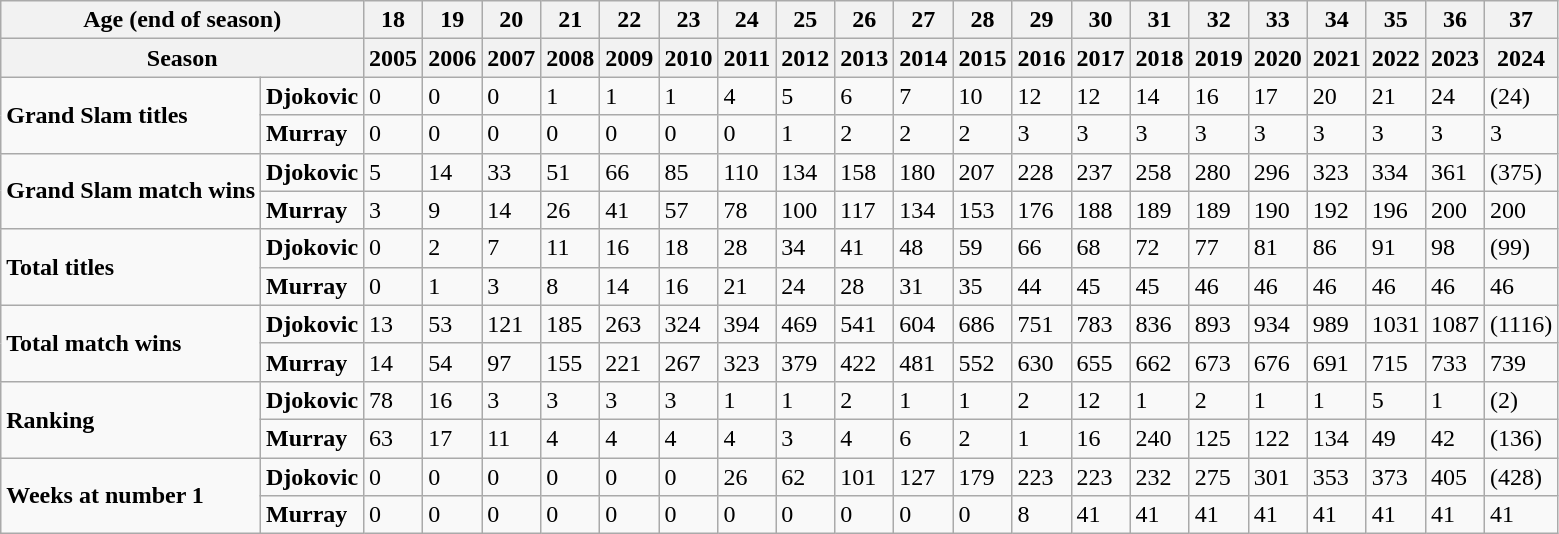<table class=wikitable>
<tr>
<th colspan=2>Age (end of season)</th>
<th>18</th>
<th>19</th>
<th>20</th>
<th>21</th>
<th>22</th>
<th>23</th>
<th>24</th>
<th>25</th>
<th>26</th>
<th>27</th>
<th>28</th>
<th>29</th>
<th>30</th>
<th>31</th>
<th>32</th>
<th>33</th>
<th>34</th>
<th>35</th>
<th>36</th>
<th>37</th>
</tr>
<tr>
<th colspan=2>Season</th>
<th>2005</th>
<th>2006</th>
<th>2007</th>
<th>2008</th>
<th>2009</th>
<th>2010</th>
<th>2011</th>
<th>2012</th>
<th>2013</th>
<th>2014</th>
<th>2015</th>
<th>2016</th>
<th>2017</th>
<th>2018</th>
<th>2019</th>
<th>2020</th>
<th>2021</th>
<th>2022</th>
<th>2023</th>
<th>2024</th>
</tr>
<tr>
<td rowspan=2><strong>Grand Slam titles</strong></td>
<td><strong>Djokovic</strong></td>
<td>0</td>
<td>0</td>
<td>0</td>
<td>1</td>
<td>1</td>
<td>1</td>
<td>4</td>
<td>5</td>
<td>6</td>
<td>7</td>
<td>10</td>
<td>12</td>
<td>12</td>
<td>14</td>
<td>16</td>
<td>17</td>
<td>20</td>
<td>21</td>
<td>24</td>
<td>(24)</td>
</tr>
<tr>
<td><strong>Murray</strong></td>
<td>0</td>
<td>0</td>
<td>0</td>
<td>0</td>
<td>0</td>
<td>0</td>
<td>0</td>
<td>1</td>
<td>2</td>
<td>2</td>
<td>2</td>
<td>3</td>
<td>3</td>
<td>3</td>
<td>3</td>
<td>3</td>
<td>3</td>
<td>3</td>
<td>3</td>
<td>3</td>
</tr>
<tr>
<td rowspan=2><strong>Grand Slam match wins</strong></td>
<td><strong>Djokovic</strong></td>
<td>5</td>
<td>14</td>
<td>33</td>
<td>51</td>
<td>66</td>
<td>85</td>
<td>110</td>
<td>134</td>
<td>158</td>
<td>180</td>
<td>207</td>
<td>228</td>
<td>237</td>
<td>258</td>
<td>280</td>
<td>296</td>
<td>323</td>
<td>334</td>
<td>361</td>
<td>(375)</td>
</tr>
<tr>
<td><strong>Murray</strong></td>
<td>3</td>
<td>9</td>
<td>14</td>
<td>26</td>
<td>41</td>
<td>57</td>
<td>78</td>
<td>100</td>
<td>117</td>
<td>134</td>
<td>153</td>
<td>176</td>
<td>188</td>
<td>189</td>
<td>189</td>
<td>190</td>
<td>192</td>
<td>196</td>
<td>200</td>
<td>200</td>
</tr>
<tr>
<td rowspan=2><strong>Total titles</strong></td>
<td><strong>Djokovic</strong></td>
<td>0</td>
<td>2</td>
<td>7</td>
<td>11</td>
<td>16</td>
<td>18</td>
<td>28</td>
<td>34</td>
<td>41</td>
<td>48</td>
<td>59</td>
<td>66</td>
<td>68</td>
<td>72</td>
<td>77</td>
<td>81</td>
<td>86</td>
<td>91</td>
<td>98</td>
<td>(99)</td>
</tr>
<tr>
<td><strong>Murray</strong></td>
<td>0</td>
<td>1</td>
<td>3</td>
<td>8</td>
<td>14</td>
<td>16</td>
<td>21</td>
<td>24</td>
<td>28</td>
<td>31</td>
<td>35</td>
<td>44</td>
<td>45</td>
<td>45</td>
<td>46</td>
<td>46</td>
<td>46</td>
<td>46</td>
<td>46</td>
<td>46</td>
</tr>
<tr>
<td rowspan=2><strong>Total match wins</strong></td>
<td><strong>Djokovic</strong></td>
<td>13</td>
<td>53</td>
<td>121</td>
<td>185</td>
<td>263</td>
<td>324</td>
<td>394</td>
<td>469</td>
<td>541</td>
<td>604</td>
<td>686</td>
<td>751</td>
<td>783</td>
<td>836</td>
<td>893</td>
<td>934</td>
<td>989</td>
<td>1031</td>
<td>1087</td>
<td>(1116)</td>
</tr>
<tr>
<td><strong>Murray</strong></td>
<td>14</td>
<td>54</td>
<td>97</td>
<td>155</td>
<td>221</td>
<td>267</td>
<td>323</td>
<td>379</td>
<td>422</td>
<td>481</td>
<td>552</td>
<td>630</td>
<td>655</td>
<td>662</td>
<td>673</td>
<td>676</td>
<td>691</td>
<td>715</td>
<td>733</td>
<td>739</td>
</tr>
<tr>
<td rowspan=2><strong>Ranking</strong></td>
<td><strong>Djokovic</strong></td>
<td>78</td>
<td>16</td>
<td>3</td>
<td>3</td>
<td>3</td>
<td>3</td>
<td>1</td>
<td>1</td>
<td>2</td>
<td>1</td>
<td>1</td>
<td>2</td>
<td>12</td>
<td>1</td>
<td>2</td>
<td>1</td>
<td>1</td>
<td>5</td>
<td>1</td>
<td>(2)</td>
</tr>
<tr>
<td><strong>Murray</strong></td>
<td>63</td>
<td>17</td>
<td>11</td>
<td>4</td>
<td>4</td>
<td>4</td>
<td>4</td>
<td>3</td>
<td>4</td>
<td>6</td>
<td>2</td>
<td>1</td>
<td>16</td>
<td>240</td>
<td>125</td>
<td>122</td>
<td>134</td>
<td>49</td>
<td>42</td>
<td>(136)</td>
</tr>
<tr>
<td rowspan=2><strong>Weeks at number 1</strong></td>
<td><strong>Djokovic</strong></td>
<td>0</td>
<td>0</td>
<td>0</td>
<td>0</td>
<td>0</td>
<td>0</td>
<td>26</td>
<td>62</td>
<td>101</td>
<td>127</td>
<td>179</td>
<td>223</td>
<td>223</td>
<td>232</td>
<td>275</td>
<td>301</td>
<td>353</td>
<td>373</td>
<td>405</td>
<td>(428)</td>
</tr>
<tr>
<td><strong>Murray</strong></td>
<td>0</td>
<td>0</td>
<td>0</td>
<td>0</td>
<td>0</td>
<td>0</td>
<td>0</td>
<td>0</td>
<td>0</td>
<td>0</td>
<td>0</td>
<td>8</td>
<td>41</td>
<td>41</td>
<td>41</td>
<td>41</td>
<td>41</td>
<td>41</td>
<td>41</td>
<td>41</td>
</tr>
</table>
